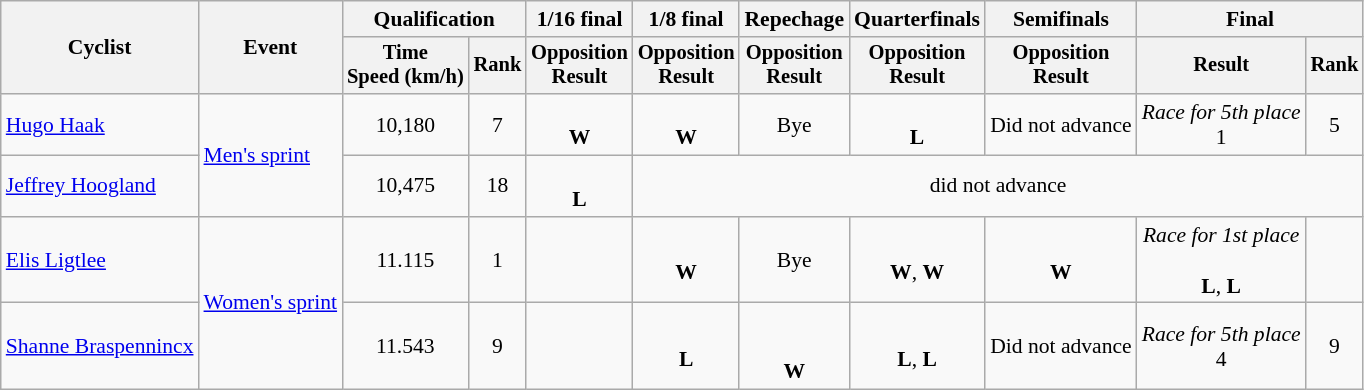<table class="wikitable" style="font-size:90%">
<tr>
<th rowspan="2">Cyclist</th>
<th rowspan="2">Event</th>
<th colspan=2>Qualification</th>
<th>1/16 final</th>
<th>1/8 final</th>
<th>Repechage</th>
<th>Quarterfinals</th>
<th>Semifinals</th>
<th colspan=2>Final</th>
</tr>
<tr style="font-size:95%">
<th>Time<br>Speed (km/h)</th>
<th>Rank</th>
<th>Opposition<br>Result</th>
<th>Opposition<br>Result</th>
<th>Opposition<br>Result</th>
<th>Opposition<br>Result</th>
<th>Opposition<br>Result</th>
<th>Result</th>
<th>Rank</th>
</tr>
<tr align=center>
<td align=left><a href='#'>Hugo Haak</a></td>
<td align=left rowspan=2><a href='#'>Men's sprint</a></td>
<td>10,180</td>
<td>7</td>
<td><br><strong>W</strong></td>
<td><br><strong>W</strong></td>
<td>Bye</td>
<td><br><strong>L</strong></td>
<td>Did not advance</td>
<td><em>Race for 5th place</em><br>1</td>
<td>5</td>
</tr>
<tr align=center>
<td align=left><a href='#'>Jeffrey Hoogland</a></td>
<td>10,475</td>
<td>18</td>
<td><br><strong>L</strong></td>
<td colspan=6>did not advance</td>
</tr>
<tr align=center>
<td align=left><a href='#'>Elis Ligtlee</a></td>
<td align=left rowspan=2><a href='#'>Women's sprint</a></td>
<td>11.115</td>
<td>1</td>
<td></td>
<td><br><strong>W</strong></td>
<td>Bye</td>
<td><br><strong>W</strong>, <strong>W</strong></td>
<td><br><strong>W</strong></td>
<td><em>Race for 1st place</em><br><br><strong>L</strong>, <strong>L</strong></td>
<td></td>
</tr>
<tr align=center>
<td align=left><a href='#'>Shanne Braspennincx</a></td>
<td>11.543</td>
<td>9</td>
<td></td>
<td><br><strong>L</strong></td>
<td><br><br><strong>W</strong></td>
<td><br><strong>L</strong>, <strong>L</strong></td>
<td>Did not advance</td>
<td><em>Race for 5th place</em><br>4</td>
<td>9</td>
</tr>
</table>
